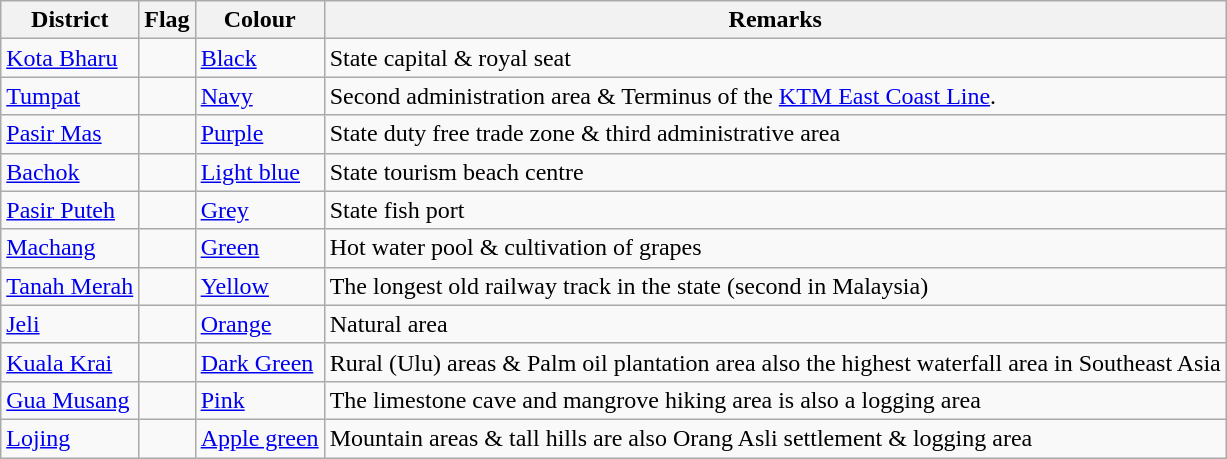<table class="wikitable">
<tr>
<th>District</th>
<th>Flag</th>
<th>Colour</th>
<th>Remarks</th>
</tr>
<tr>
<td><a href='#'>Kota Bharu</a></td>
<td></td>
<td><a href='#'>Black</a></td>
<td>State capital & royal seat</td>
</tr>
<tr>
<td><a href='#'>Tumpat</a></td>
<td></td>
<td><a href='#'>Navy</a></td>
<td>Second administration area & Terminus of the <a href='#'>KTM East Coast Line</a>.</td>
</tr>
<tr>
<td><a href='#'>Pasir Mas</a></td>
<td></td>
<td><a href='#'>Purple</a></td>
<td>State duty free trade zone & third administrative area</td>
</tr>
<tr>
<td><a href='#'>Bachok</a></td>
<td></td>
<td><a href='#'>Light blue</a></td>
<td>State tourism beach centre</td>
</tr>
<tr>
<td><a href='#'>Pasir Puteh</a></td>
<td></td>
<td><a href='#'>Grey</a></td>
<td>State fish port</td>
</tr>
<tr>
<td><a href='#'>Machang</a></td>
<td></td>
<td><a href='#'>Green</a></td>
<td>Hot water pool & cultivation of grapes</td>
</tr>
<tr>
<td><a href='#'>Tanah Merah</a></td>
<td></td>
<td><a href='#'>Yellow</a></td>
<td>The longest old railway track in the state (second in Malaysia)</td>
</tr>
<tr>
<td><a href='#'>Jeli</a></td>
<td></td>
<td><a href='#'>Orange</a></td>
<td>Natural area</td>
</tr>
<tr>
<td><a href='#'>Kuala Krai</a></td>
<td></td>
<td><a href='#'>Dark Green</a></td>
<td>Rural (Ulu) areas & Palm oil plantation area also the highest waterfall area in Southeast Asia</td>
</tr>
<tr>
<td><a href='#'>Gua Musang</a></td>
<td></td>
<td><a href='#'>Pink</a></td>
<td>The limestone cave and mangrove hiking area is also a logging area</td>
</tr>
<tr>
<td><a href='#'>Lojing</a></td>
<td></td>
<td><a href='#'>Apple green</a></td>
<td>Mountain areas & tall hills are also Orang Asli settlement & logging area</td>
</tr>
</table>
